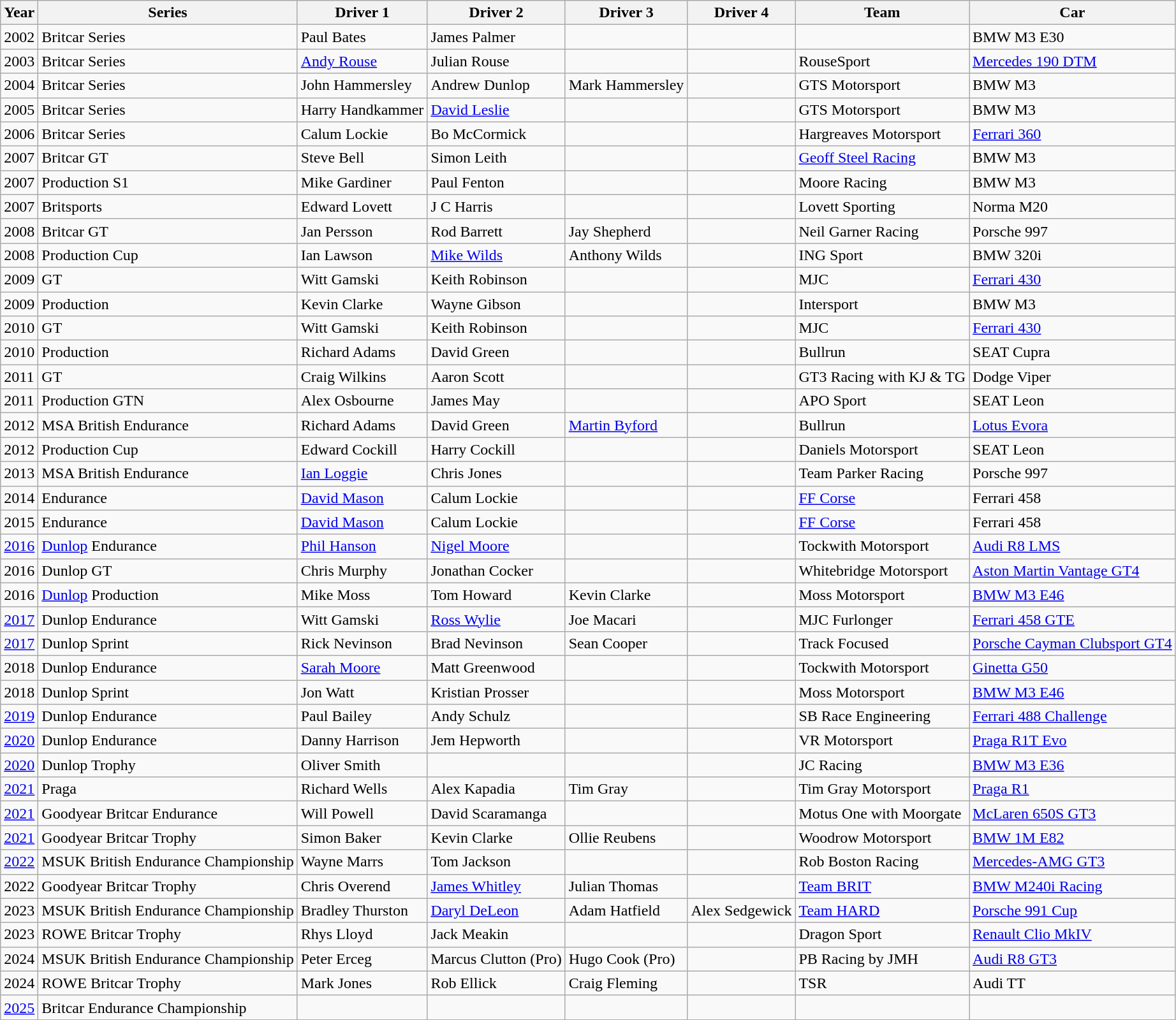<table class="wikitable">
<tr>
<th>Year</th>
<th>Series</th>
<th>Driver 1</th>
<th>Driver 2</th>
<th>Driver 3</th>
<th>Driver 4</th>
<th>Team</th>
<th>Car</th>
</tr>
<tr>
<td>2002</td>
<td>Britcar Series</td>
<td>Paul Bates</td>
<td>James Palmer</td>
<td></td>
<td></td>
<td></td>
<td>BMW M3 E30</td>
</tr>
<tr>
<td>2003</td>
<td>Britcar Series</td>
<td><a href='#'>Andy Rouse</a></td>
<td>Julian Rouse</td>
<td></td>
<td></td>
<td>RouseSport</td>
<td><a href='#'>Mercedes 190 DTM</a></td>
</tr>
<tr>
<td>2004</td>
<td>Britcar Series</td>
<td>John Hammersley</td>
<td>Andrew Dunlop</td>
<td>Mark Hammersley</td>
<td></td>
<td>GTS Motorsport</td>
<td>BMW M3</td>
</tr>
<tr>
<td>2005</td>
<td>Britcar Series</td>
<td>Harry Handkammer</td>
<td><a href='#'>David Leslie</a></td>
<td></td>
<td></td>
<td>GTS Motorsport</td>
<td>BMW M3</td>
</tr>
<tr>
<td>2006</td>
<td>Britcar Series</td>
<td>Calum Lockie</td>
<td>Bo McCormick</td>
<td></td>
<td></td>
<td>Hargreaves Motorsport</td>
<td><a href='#'>Ferrari 360</a></td>
</tr>
<tr>
<td>2007</td>
<td>Britcar GT</td>
<td>Steve Bell</td>
<td>Simon Leith</td>
<td></td>
<td></td>
<td><a href='#'>Geoff Steel Racing</a></td>
<td>BMW M3</td>
</tr>
<tr>
<td>2007</td>
<td>Production S1</td>
<td>Mike Gardiner</td>
<td>Paul Fenton</td>
<td></td>
<td></td>
<td>Moore Racing</td>
<td>BMW M3</td>
</tr>
<tr>
<td>2007</td>
<td>Britsports</td>
<td>Edward Lovett</td>
<td>J C Harris</td>
<td></td>
<td></td>
<td>Lovett Sporting</td>
<td>Norma M20</td>
</tr>
<tr>
<td>2008</td>
<td>Britcar GT</td>
<td>Jan Persson</td>
<td>Rod Barrett</td>
<td>Jay Shepherd</td>
<td></td>
<td>Neil Garner Racing</td>
<td>Porsche 997</td>
</tr>
<tr>
<td>2008</td>
<td>Production Cup</td>
<td>Ian Lawson</td>
<td><a href='#'>Mike Wilds</a></td>
<td>Anthony Wilds</td>
<td></td>
<td>ING Sport</td>
<td>BMW 320i</td>
</tr>
<tr>
<td>2009</td>
<td>GT</td>
<td>Witt Gamski</td>
<td>Keith Robinson</td>
<td></td>
<td></td>
<td>MJC</td>
<td><a href='#'>Ferrari 430</a></td>
</tr>
<tr>
<td>2009</td>
<td>Production</td>
<td>Kevin Clarke</td>
<td>Wayne Gibson</td>
<td></td>
<td></td>
<td>Intersport</td>
<td>BMW M3</td>
</tr>
<tr>
<td>2010</td>
<td>GT</td>
<td>Witt Gamski</td>
<td>Keith Robinson</td>
<td></td>
<td></td>
<td>MJC</td>
<td><a href='#'>Ferrari 430</a></td>
</tr>
<tr>
<td>2010</td>
<td>Production</td>
<td>Richard Adams</td>
<td>David Green</td>
<td></td>
<td></td>
<td>Bullrun</td>
<td>SEAT Cupra</td>
</tr>
<tr>
<td>2011</td>
<td>GT</td>
<td>Craig Wilkins</td>
<td>Aaron Scott</td>
<td></td>
<td></td>
<td>GT3 Racing with KJ & TG</td>
<td>Dodge Viper</td>
</tr>
<tr>
<td>2011</td>
<td>Production GTN</td>
<td>Alex Osbourne</td>
<td>James May</td>
<td></td>
<td></td>
<td>APO Sport</td>
<td>SEAT Leon</td>
</tr>
<tr>
<td>2012</td>
<td>MSA British Endurance</td>
<td>Richard Adams</td>
<td>David Green</td>
<td><a href='#'>Martin Byford</a></td>
<td></td>
<td>Bullrun</td>
<td><a href='#'>Lotus Evora</a></td>
</tr>
<tr>
<td>2012</td>
<td>Production Cup</td>
<td>Edward Cockill</td>
<td>Harry Cockill</td>
<td></td>
<td></td>
<td>Daniels Motorsport</td>
<td>SEAT Leon</td>
</tr>
<tr>
<td>2013</td>
<td>MSA British Endurance</td>
<td><a href='#'>Ian Loggie</a></td>
<td>Chris Jones</td>
<td></td>
<td></td>
<td>Team Parker Racing</td>
<td>Porsche 997</td>
</tr>
<tr>
<td>2014</td>
<td>Endurance</td>
<td><a href='#'>David Mason</a></td>
<td>Calum Lockie</td>
<td></td>
<td></td>
<td><a href='#'>FF Corse</a></td>
<td>Ferrari 458</td>
</tr>
<tr>
<td>2015</td>
<td>Endurance</td>
<td><a href='#'>David Mason</a></td>
<td>Calum Lockie</td>
<td></td>
<td></td>
<td><a href='#'>FF Corse</a></td>
<td>Ferrari 458</td>
</tr>
<tr>
<td><a href='#'>2016</a></td>
<td><a href='#'>Dunlop</a> Endurance</td>
<td><a href='#'>Phil Hanson</a></td>
<td><a href='#'>Nigel Moore</a></td>
<td></td>
<td></td>
<td>Tockwith Motorsport</td>
<td><a href='#'>Audi R8 LMS</a></td>
</tr>
<tr>
<td>2016</td>
<td>Dunlop GT</td>
<td>Chris Murphy</td>
<td>Jonathan Cocker</td>
<td></td>
<td></td>
<td>Whitebridge Motorsport</td>
<td><a href='#'>Aston Martin Vantage GT4</a></td>
</tr>
<tr>
<td>2016</td>
<td><a href='#'>Dunlop</a> Production</td>
<td>Mike Moss</td>
<td>Tom Howard</td>
<td>Kevin Clarke</td>
<td></td>
<td>Moss Motorsport</td>
<td><a href='#'>BMW M3 E46</a></td>
</tr>
<tr>
<td><a href='#'>2017</a></td>
<td>Dunlop Endurance</td>
<td>Witt Gamski</td>
<td><a href='#'>Ross Wylie</a></td>
<td>Joe Macari</td>
<td></td>
<td>MJC Furlonger</td>
<td><a href='#'>Ferrari 458 GTE</a></td>
</tr>
<tr>
<td><a href='#'>2017</a></td>
<td>Dunlop Sprint</td>
<td>Rick Nevinson</td>
<td>Brad Nevinson</td>
<td>Sean Cooper</td>
<td></td>
<td>Track Focused</td>
<td><a href='#'>Porsche Cayman Clubsport GT4</a></td>
</tr>
<tr>
<td>2018</td>
<td>Dunlop Endurance</td>
<td><a href='#'>Sarah Moore</a></td>
<td>Matt Greenwood</td>
<td></td>
<td></td>
<td>Tockwith Motorsport</td>
<td><a href='#'>Ginetta G50</a></td>
</tr>
<tr>
<td>2018</td>
<td>Dunlop Sprint</td>
<td>Jon Watt</td>
<td>Kristian Prosser</td>
<td></td>
<td></td>
<td>Moss Motorsport</td>
<td><a href='#'>BMW M3 E46</a></td>
</tr>
<tr>
<td><a href='#'>2019</a></td>
<td>Dunlop Endurance</td>
<td>Paul Bailey</td>
<td>Andy Schulz</td>
<td></td>
<td></td>
<td>SB Race Engineering</td>
<td><a href='#'>Ferrari 488 Challenge</a></td>
</tr>
<tr>
<td><a href='#'>2020</a></td>
<td>Dunlop Endurance</td>
<td>Danny Harrison</td>
<td>Jem Hepworth</td>
<td></td>
<td></td>
<td>VR Motorsport</td>
<td><a href='#'>Praga R1T Evo</a></td>
</tr>
<tr>
<td><a href='#'>2020</a></td>
<td>Dunlop Trophy</td>
<td>Oliver Smith</td>
<td></td>
<td></td>
<td></td>
<td>JC Racing</td>
<td><a href='#'>BMW M3 E36</a></td>
</tr>
<tr>
<td><a href='#'>2021</a></td>
<td>Praga</td>
<td>Richard Wells</td>
<td>Alex Kapadia</td>
<td>Tim Gray</td>
<td></td>
<td>Tim Gray Motorsport</td>
<td><a href='#'>Praga R1</a></td>
</tr>
<tr>
<td><a href='#'>2021</a></td>
<td>Goodyear Britcar Endurance</td>
<td>Will Powell</td>
<td>David Scaramanga</td>
<td></td>
<td></td>
<td>Motus One with Moorgate</td>
<td><a href='#'>McLaren 650S GT3</a></td>
</tr>
<tr>
<td><a href='#'>2021</a></td>
<td>Goodyear Britcar Trophy</td>
<td>Simon Baker</td>
<td>Kevin Clarke</td>
<td>Ollie Reubens</td>
<td></td>
<td>Woodrow Motorsport</td>
<td><a href='#'>BMW 1M E82</a></td>
</tr>
<tr>
<td><a href='#'>2022</a></td>
<td>MSUK British Endurance Championship</td>
<td>Wayne Marrs</td>
<td>Tom Jackson</td>
<td></td>
<td></td>
<td>Rob Boston Racing</td>
<td><a href='#'>Mercedes-AMG GT3</a></td>
</tr>
<tr>
<td>2022</td>
<td>Goodyear Britcar Trophy</td>
<td>Chris Overend</td>
<td><a href='#'>James Whitley</a></td>
<td>Julian Thomas</td>
<td></td>
<td><a href='#'>Team BRIT</a></td>
<td><a href='#'>BMW M240i Racing</a></td>
</tr>
<tr>
<td>2023</td>
<td>MSUK British Endurance Championship</td>
<td>Bradley Thurston</td>
<td><a href='#'>Daryl DeLeon</a></td>
<td>Adam Hatfield</td>
<td>Alex Sedgewick</td>
<td><a href='#'>Team HARD</a></td>
<td><a href='#'>Porsche 991 Cup</a></td>
</tr>
<tr>
<td>2023</td>
<td>ROWE Britcar Trophy</td>
<td>Rhys Lloyd</td>
<td>Jack Meakin</td>
<td></td>
<td></td>
<td>Dragon Sport</td>
<td><a href='#'>Renault Clio MkIV</a></td>
</tr>
<tr>
<td>2024</td>
<td>MSUK British Endurance Championship</td>
<td>Peter Erceg</td>
<td>Marcus Clutton (Pro)</td>
<td>Hugo Cook (Pro)</td>
<td></td>
<td>PB Racing by JMH</td>
<td><a href='#'>Audi R8 GT3</a></td>
</tr>
<tr>
<td>2024</td>
<td>ROWE Britcar Trophy</td>
<td>Mark Jones</td>
<td>Rob Ellick</td>
<td>Craig Fleming</td>
<td></td>
<td>TSR</td>
<td>Audi TT</td>
</tr>
<tr>
<td><a href='#'>2025</a></td>
<td>Britcar Endurance Championship</td>
<td></td>
<td></td>
<td></td>
<td></td>
<td></td>
<td></td>
</tr>
</table>
